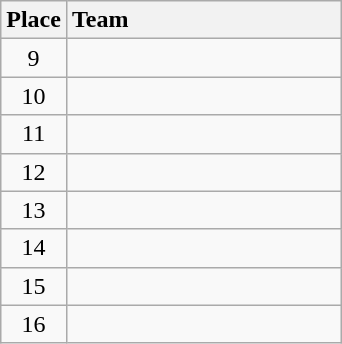<table class="wikitable" style="text-align:center; padding-bottom:0;">
<tr>
<th>Place</th>
<th style="width:11em; text-align:left;">Team</th>
</tr>
<tr>
<td>9</td>
<td align=left></td>
</tr>
<tr>
<td>10</td>
<td align=left></td>
</tr>
<tr>
<td>11</td>
<td align=left></td>
</tr>
<tr>
<td>12</td>
<td align=left></td>
</tr>
<tr>
<td>13</td>
<td align=left></td>
</tr>
<tr>
<td>14</td>
<td align=left></td>
</tr>
<tr>
<td>15</td>
<td align=left></td>
</tr>
<tr>
<td>16</td>
<td align=left></td>
</tr>
</table>
